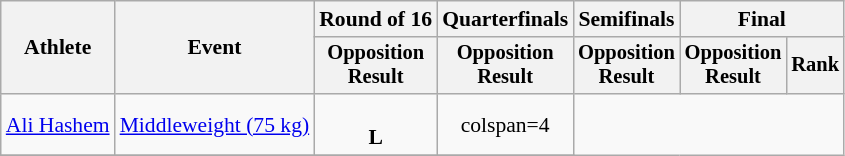<table class="wikitable" style="font-size:90%">
<tr>
<th rowspan=2>Athlete</th>
<th rowspan=2>Event</th>
<th>Round of 16</th>
<th>Quarterfinals</th>
<th>Semifinals</th>
<th colspan=2>Final</th>
</tr>
<tr style="font-size:95%">
<th>Opposition<br>Result</th>
<th>Opposition<br>Result</th>
<th>Opposition<br>Result</th>
<th>Opposition<br>Result</th>
<th>Rank</th>
</tr>
<tr align=center>
<td align=left><a href='#'>Ali Hashem</a></td>
<td align=left><a href='#'>Middleweight (75 kg)</a></td>
<td><br><strong>L</strong> </td>
<td>colspan=4 </td>
</tr>
<tr>
</tr>
</table>
